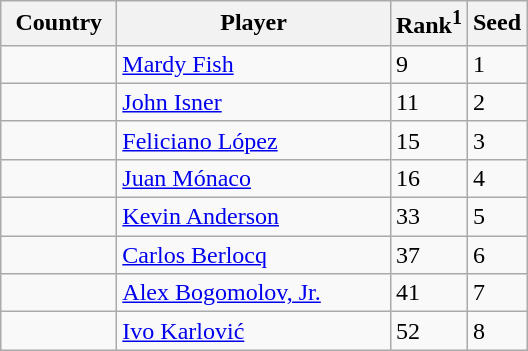<table class="sortable wikitable">
<tr>
<th width="70">Country</th>
<th width="175">Player</th>
<th>Rank<sup>1</sup></th>
<th>Seed</th>
</tr>
<tr>
<td></td>
<td><a href='#'>Mardy Fish</a></td>
<td>9</td>
<td>1</td>
</tr>
<tr>
<td></td>
<td><a href='#'>John Isner</a></td>
<td>11</td>
<td>2</td>
</tr>
<tr>
<td></td>
<td><a href='#'>Feliciano López</a></td>
<td>15</td>
<td>3</td>
</tr>
<tr>
<td></td>
<td><a href='#'>Juan Mónaco</a></td>
<td>16</td>
<td>4</td>
</tr>
<tr>
<td></td>
<td><a href='#'>Kevin Anderson</a></td>
<td>33</td>
<td>5</td>
</tr>
<tr>
<td></td>
<td><a href='#'>Carlos Berlocq</a></td>
<td>37</td>
<td>6</td>
</tr>
<tr>
<td></td>
<td><a href='#'>Alex Bogomolov, Jr.</a></td>
<td>41</td>
<td>7</td>
</tr>
<tr>
<td></td>
<td><a href='#'>Ivo Karlović</a></td>
<td>52</td>
<td>8</td>
</tr>
</table>
